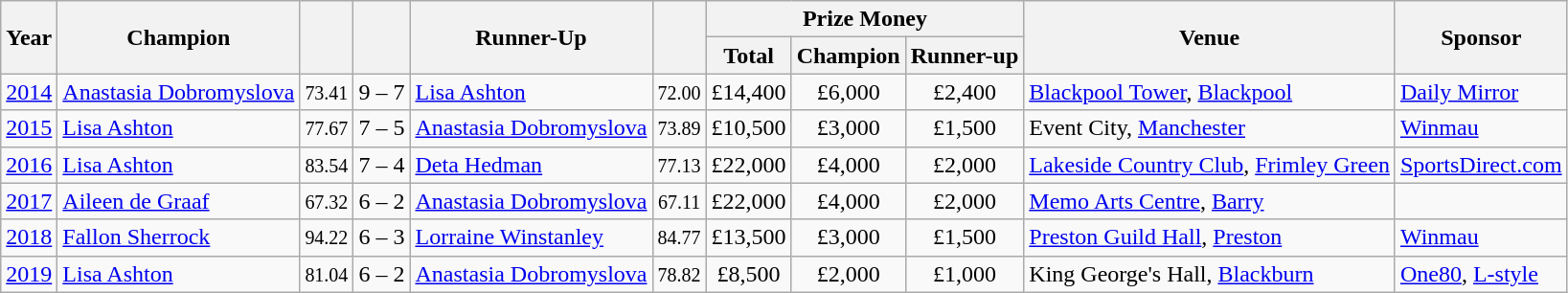<table class="wikitable sortable">
<tr>
<th rowspan="2">Year</th>
<th rowspan="2">Champion</th>
<th rowspan="2"></th>
<th rowspan="2"></th>
<th rowspan="2">Runner-Up</th>
<th rowspan="2"></th>
<th colspan="3">Prize Money</th>
<th rowspan="2">Venue</th>
<th rowspan="2">Sponsor</th>
</tr>
<tr>
<th>Total</th>
<th>Champion</th>
<th>Runner-up</th>
</tr>
<tr>
<td><a href='#'>2014</a></td>
<td> <a href='#'>Anastasia Dobromyslova</a></td>
<td align="center"><small><span>73.41</span></small></td>
<td align="center">9 – 7</td>
<td> <a href='#'>Lisa Ashton</a></td>
<td align="center"><small><span>72.00</span></small></td>
<td align="center">£14,400</td>
<td align="center">£6,000</td>
<td align="center">£2,400</td>
<td><a href='#'>Blackpool Tower</a>, <a href='#'>Blackpool</a></td>
<td><a href='#'>Daily Mirror</a></td>
</tr>
<tr>
<td><a href='#'>2015</a></td>
<td> <a href='#'>Lisa Ashton</a></td>
<td align="center"><small><span>77.67</span></small></td>
<td align="center">7 – 5</td>
<td> <a href='#'>Anastasia Dobromyslova</a></td>
<td align="center"><small><span>73.89</span></small></td>
<td align="center">£10,500</td>
<td align="center">£3,000</td>
<td align="center">£1,500</td>
<td>Event City, <a href='#'>Manchester</a></td>
<td><a href='#'>Winmau</a></td>
</tr>
<tr>
<td><a href='#'>2016</a></td>
<td> <a href='#'>Lisa Ashton</a></td>
<td align="center"><small><span>83.54</span></small></td>
<td align="center">7 – 4</td>
<td> <a href='#'>Deta Hedman</a></td>
<td align="center"><small><span>77.13</span></small></td>
<td align="center">£22,000</td>
<td align="center">£4,000</td>
<td align="center">£2,000</td>
<td><a href='#'>Lakeside Country Club</a>, <a href='#'>Frimley Green</a></td>
<td><a href='#'>SportsDirect.com</a></td>
</tr>
<tr>
<td><a href='#'>2017</a></td>
<td> <a href='#'>Aileen de Graaf</a></td>
<td align="center"><small><span>67.32</span></small></td>
<td align="center">6 – 2</td>
<td> <a href='#'>Anastasia Dobromyslova</a></td>
<td align="center"><small><span>67.11</span></small></td>
<td align="center">£22,000</td>
<td align="center">£4,000</td>
<td align="center">£2,000</td>
<td><a href='#'>Memo Arts Centre</a>, <a href='#'>Barry</a></td>
<td></td>
</tr>
<tr>
<td><a href='#'>2018</a></td>
<td> <a href='#'>Fallon Sherrock</a></td>
<td align="center"><small><span>94.22</span></small></td>
<td align="center">6 – 3</td>
<td> <a href='#'>Lorraine Winstanley</a></td>
<td align="center"><small><span>84.77</span></small></td>
<td align="center">£13,500</td>
<td align="center">£3,000</td>
<td align="center">£1,500</td>
<td><a href='#'>Preston Guild Hall</a>, <a href='#'>Preston</a></td>
<td><a href='#'>Winmau</a></td>
</tr>
<tr>
<td><a href='#'>2019</a></td>
<td> <a href='#'>Lisa Ashton</a></td>
<td align="center"><small><span>81.04</span></small></td>
<td align="center">6 – 2</td>
<td> <a href='#'>Anastasia Dobromyslova</a></td>
<td align="center"><small><span>78.82</span></small></td>
<td align="center">£8,500</td>
<td align="center">£2,000</td>
<td align="center">£1,000</td>
<td>King George's Hall, <a href='#'>Blackburn</a></td>
<td><a href='#'>One80</a>, <a href='#'>L-style</a></td>
</tr>
</table>
